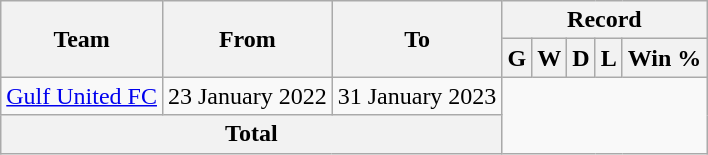<table class="wikitable" style="text-align: center">
<tr>
<th rowspan=2>Team</th>
<th rowspan=2>From</th>
<th rowspan=2>To</th>
<th colspan=5>Record</th>
</tr>
<tr>
<th>G</th>
<th>W</th>
<th>D</th>
<th>L</th>
<th>Win %</th>
</tr>
<tr>
<td align=left> <a href='#'>Gulf United FC</a></td>
<td align=left>23 January 2022</td>
<td align=left>31 January 2023<br></td>
</tr>
<tr>
<th colspan=3>Total<br></th>
</tr>
</table>
